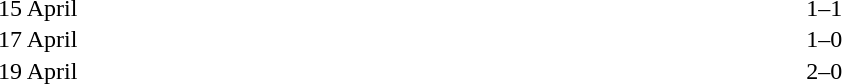<table cellspacing=1 width=70%>
<tr>
<th width=25%></th>
<th width=30%></th>
<th width=15%></th>
<th width=30%></th>
</tr>
<tr>
<td>15 April</td>
<td align=right></td>
<td align=center>1–1</td>
<td></td>
</tr>
<tr>
<td>17 April</td>
<td align=right></td>
<td align=center>1–0</td>
<td></td>
</tr>
<tr>
<td>19 April</td>
<td align=right></td>
<td align=center>2–0</td>
<td></td>
</tr>
</table>
